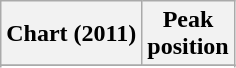<table class="wikitable sortable plainrowheaders" style="text-align:center">
<tr>
<th scope="col">Chart (2011)</th>
<th scope="col">Peak<br> position</th>
</tr>
<tr>
</tr>
<tr>
</tr>
</table>
